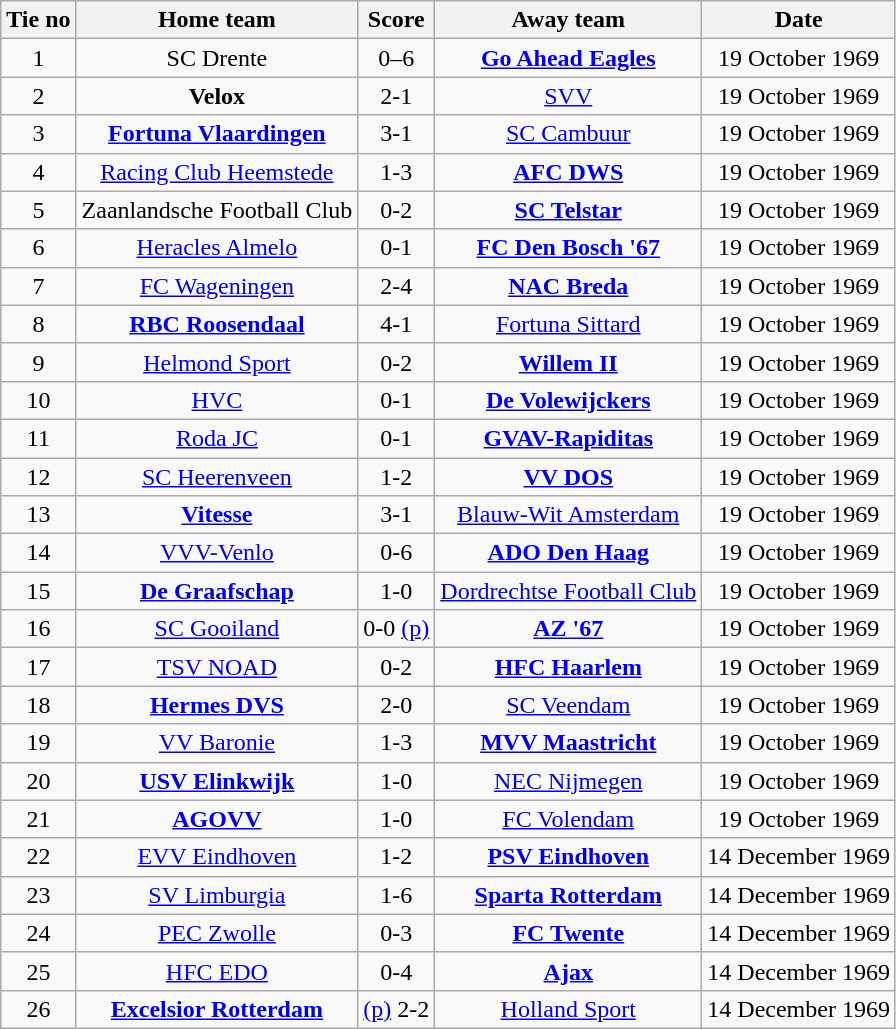<table class="wikitable" style="text-align: center">
<tr>
<th>Tie no</th>
<th>Home team</th>
<th>Score</th>
<th>Away team</th>
<th>Date</th>
</tr>
<tr>
<td>1</td>
<td>SC Drente</td>
<td>0–6</td>
<td><strong><a href='#'>Go Ahead Eagles</a></strong></td>
<td>19 October 1969</td>
</tr>
<tr>
<td>2</td>
<td><strong>Velox</strong></td>
<td>2-1</td>
<td><a href='#'>SVV</a></td>
<td>19 October 1969</td>
</tr>
<tr>
<td>3</td>
<td><strong><a href='#'>Fortuna Vlaardingen</a></strong></td>
<td>3-1</td>
<td><a href='#'>SC Cambuur</a></td>
<td>19 October 1969</td>
</tr>
<tr>
<td>4</td>
<td><a href='#'>Racing Club Heemstede</a></td>
<td>1-3</td>
<td><strong><a href='#'>AFC DWS</a></strong></td>
<td>19 October 1969</td>
</tr>
<tr>
<td>5</td>
<td>Zaanlandsche Football Club</td>
<td>0-2</td>
<td><strong><a href='#'>SC Telstar</a></strong></td>
<td>19 October 1969</td>
</tr>
<tr>
<td>6</td>
<td><a href='#'>Heracles Almelo</a></td>
<td>0-1</td>
<td><strong><a href='#'>FC Den Bosch '67</a></strong></td>
<td>19 October 1969</td>
</tr>
<tr>
<td>7</td>
<td><a href='#'>FC Wageningen</a></td>
<td>2-4</td>
<td><strong><a href='#'>NAC Breda</a></strong></td>
<td>19 October 1969</td>
</tr>
<tr>
<td>8</td>
<td><strong><a href='#'>RBC Roosendaal</a></strong></td>
<td>4-1</td>
<td><a href='#'>Fortuna Sittard</a></td>
<td>19 October 1969</td>
</tr>
<tr>
<td>9</td>
<td><a href='#'>Helmond Sport</a></td>
<td>0-2</td>
<td><strong><a href='#'>Willem II</a></strong></td>
<td>19 October 1969</td>
</tr>
<tr>
<td>10</td>
<td><a href='#'>HVC</a></td>
<td>0-1</td>
<td><strong><a href='#'>De Volewijckers</a></strong></td>
<td>19 October 1969</td>
</tr>
<tr>
<td>11</td>
<td><a href='#'>Roda JC</a></td>
<td>0-1</td>
<td><strong><a href='#'>GVAV-Rapiditas</a></strong></td>
<td>19 October 1969</td>
</tr>
<tr>
<td>12</td>
<td><a href='#'>SC Heerenveen</a></td>
<td>1-2</td>
<td><strong><a href='#'>VV DOS</a></strong></td>
<td>19 October 1969</td>
</tr>
<tr>
<td>13</td>
<td><strong><a href='#'>Vitesse</a></strong></td>
<td>3-1</td>
<td><a href='#'>Blauw-Wit Amsterdam</a></td>
<td>19 October 1969</td>
</tr>
<tr>
<td>14</td>
<td><a href='#'>VVV-Venlo</a></td>
<td>0-6</td>
<td><strong><a href='#'>ADO Den Haag</a></strong></td>
<td>19 October 1969</td>
</tr>
<tr>
<td>15</td>
<td><strong><a href='#'>De Graafschap</a></strong></td>
<td>1-0</td>
<td><a href='#'>Dordrechtse Football Club</a></td>
<td>19 October 1969</td>
</tr>
<tr>
<td>16</td>
<td><a href='#'>SC Gooiland</a></td>
<td>0-0 <a href='#'>(p)</a></td>
<td><strong><a href='#'>AZ '67</a></strong></td>
<td>19 October 1969</td>
</tr>
<tr>
<td>17</td>
<td><a href='#'>TSV NOAD</a></td>
<td>0-2</td>
<td><strong><a href='#'>HFC Haarlem</a></strong></td>
<td>19 October 1969</td>
</tr>
<tr>
<td>18</td>
<td><strong><a href='#'>Hermes DVS</a></strong></td>
<td>2-0</td>
<td><a href='#'>SC Veendam</a></td>
<td>19 October 1969</td>
</tr>
<tr>
<td>19</td>
<td><a href='#'>VV Baronie</a></td>
<td>1-3</td>
<td><strong><a href='#'>MVV Maastricht</a></strong></td>
<td>19 October 1969</td>
</tr>
<tr>
<td>20</td>
<td><strong><a href='#'>USV Elinkwijk</a></strong></td>
<td>1-0</td>
<td><a href='#'>NEC Nijmegen</a></td>
<td>19 October 1969</td>
</tr>
<tr>
<td>21</td>
<td><strong><a href='#'>AGOVV</a></strong></td>
<td>1-0</td>
<td><a href='#'>FC Volendam</a></td>
<td>19 October 1969</td>
</tr>
<tr>
<td>22</td>
<td><a href='#'>EVV Eindhoven</a></td>
<td>1-2</td>
<td><strong><a href='#'>PSV Eindhoven</a></strong></td>
<td>14 December 1969</td>
</tr>
<tr>
<td>23</td>
<td><a href='#'>SV Limburgia</a></td>
<td>1-6</td>
<td><strong><a href='#'>Sparta Rotterdam</a></strong></td>
<td>14 December 1969</td>
</tr>
<tr>
<td>24</td>
<td><a href='#'>PEC Zwolle</a></td>
<td>0-3</td>
<td><strong><a href='#'>FC Twente</a></strong></td>
<td>14 December 1969</td>
</tr>
<tr>
<td>25</td>
<td><a href='#'>HFC EDO</a></td>
<td>0-4</td>
<td><strong><a href='#'>Ajax</a></strong></td>
<td>14 December 1969</td>
</tr>
<tr>
<td>26</td>
<td><strong><a href='#'>Excelsior Rotterdam</a></strong></td>
<td><a href='#'>(p)</a> 2-2</td>
<td><a href='#'>Holland Sport</a></td>
<td>14 December 1969</td>
</tr>
</table>
